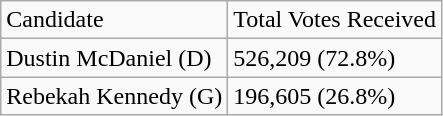<table class="wikitable">
<tr>
<td>Candidate</td>
<td>Total Votes Received</td>
</tr>
<tr>
<td>Dustin McDaniel (D)</td>
<td>526,209 (72.8%)</td>
</tr>
<tr>
<td>Rebekah Kennedy (G)</td>
<td>196,605 (26.8%)</td>
</tr>
</table>
